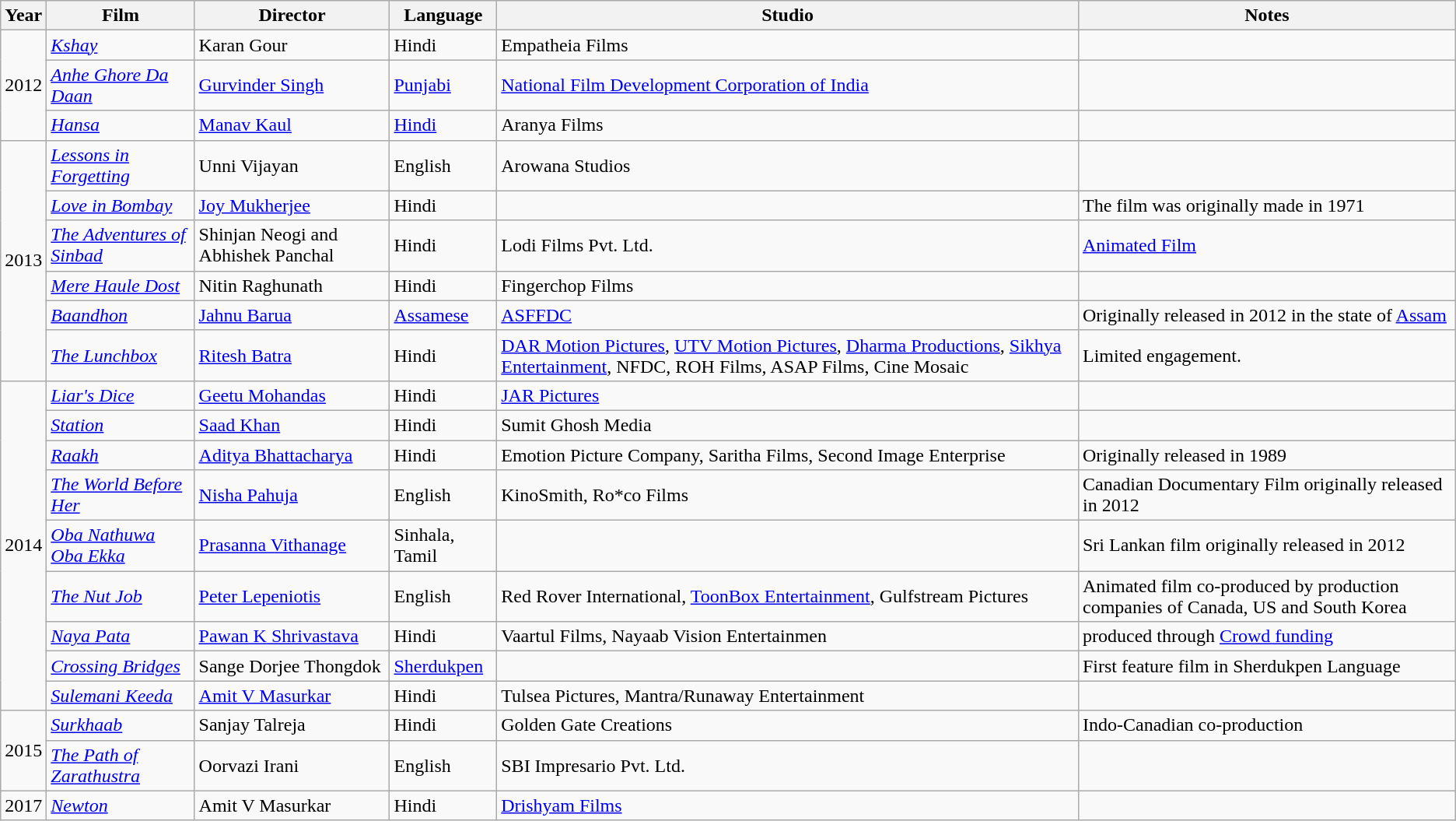<table class="wikitable sortable">
<tr>
<th scope="col">Year</th>
<th scope="col">Film</th>
<th scope="col">Director</th>
<th scope="col">Language</th>
<th scope="col">Studio</th>
<th scope="col">Notes</th>
</tr>
<tr>
<td rowspan="3">2012</td>
<td><em><a href='#'>Kshay</a></em></td>
<td>Karan Gour</td>
<td>Hindi</td>
<td>Empatheia Films</td>
<td></td>
</tr>
<tr>
<td><em><a href='#'>Anhe Ghore Da Daan</a></em></td>
<td><a href='#'>Gurvinder Singh</a></td>
<td><a href='#'>Punjabi</a></td>
<td><a href='#'>National Film Development Corporation of India</a></td>
<td></td>
</tr>
<tr>
<td><em><a href='#'>Hansa</a></em></td>
<td><a href='#'>Manav Kaul</a></td>
<td><a href='#'>Hindi</a></td>
<td>Aranya Films</td>
<td></td>
</tr>
<tr>
<td rowspan="6">2013</td>
<td><em><a href='#'>Lessons in Forgetting</a></em></td>
<td>Unni Vijayan</td>
<td>English</td>
<td>Arowana Studios</td>
<td></td>
</tr>
<tr>
<td><em><a href='#'>Love in Bombay</a></em></td>
<td><a href='#'>Joy Mukherjee</a></td>
<td>Hindi</td>
<td></td>
<td>The film was originally made in 1971</td>
</tr>
<tr>
<td><em><a href='#'>The Adventures of Sinbad</a></em></td>
<td>Shinjan Neogi and Abhishek Panchal</td>
<td>Hindi</td>
<td>Lodi Films Pvt. Ltd.</td>
<td><a href='#'>Animated Film</a></td>
</tr>
<tr>
<td><em><a href='#'>Mere Haule Dost</a></em></td>
<td>Nitin Raghunath</td>
<td>Hindi</td>
<td>Fingerchop Films</td>
<td></td>
</tr>
<tr>
<td><em><a href='#'>Baandhon</a></em></td>
<td><a href='#'>Jahnu Barua</a></td>
<td><a href='#'>Assamese</a></td>
<td><a href='#'>ASFFDC</a></td>
<td>Originally released in 2012 in the state of <a href='#'>Assam</a></td>
</tr>
<tr>
<td><em><a href='#'>The Lunchbox</a></em></td>
<td><a href='#'>Ritesh Batra</a></td>
<td>Hindi</td>
<td><a href='#'>DAR Motion Pictures</a>, <a href='#'>UTV Motion Pictures</a>, <a href='#'>Dharma Productions</a>, <a href='#'>Sikhya Entertainment</a>, NFDC, ROH Films, ASAP Films, Cine Mosaic</td>
<td>Limited engagement.</td>
</tr>
<tr>
<td rowspan="9">2014</td>
<td><em><a href='#'>Liar's Dice</a></em></td>
<td><a href='#'>Geetu Mohandas</a></td>
<td>Hindi</td>
<td><a href='#'>JAR Pictures</a></td>
<td></td>
</tr>
<tr>
<td><em><a href='#'>Station</a></em></td>
<td><a href='#'>Saad Khan</a></td>
<td>Hindi</td>
<td>Sumit Ghosh Media</td>
<td></td>
</tr>
<tr>
<td><em><a href='#'>Raakh</a></em></td>
<td><a href='#'>Aditya Bhattacharya</a></td>
<td>Hindi</td>
<td>Emotion Picture Company, Saritha Films, Second Image Enterprise</td>
<td>Originally released in 1989</td>
</tr>
<tr>
<td><em><a href='#'>The World Before Her</a></em></td>
<td><a href='#'>Nisha Pahuja</a></td>
<td>English</td>
<td>KinoSmith, Ro*co Films</td>
<td>Canadian Documentary Film originally released in 2012</td>
</tr>
<tr>
<td><em><a href='#'>Oba Nathuwa Oba Ekka</a></em></td>
<td><a href='#'>Prasanna Vithanage</a></td>
<td>Sinhala, Tamil</td>
<td></td>
<td>Sri Lankan film originally released in 2012</td>
</tr>
<tr>
<td><em><a href='#'>The Nut Job</a></em></td>
<td><a href='#'>Peter Lepeniotis</a></td>
<td>English</td>
<td>Red Rover International, <a href='#'>ToonBox Entertainment</a>, Gulfstream Pictures</td>
<td>Animated film co-produced by production companies of Canada, US and South Korea</td>
</tr>
<tr>
<td><em><a href='#'>Naya Pata</a></em></td>
<td><a href='#'>Pawan K Shrivastava</a></td>
<td>Hindi</td>
<td>Vaartul Films, Nayaab Vision Entertainmen</td>
<td>produced through <a href='#'>Crowd funding</a></td>
</tr>
<tr>
<td><em><a href='#'>Crossing Bridges</a></em></td>
<td>Sange Dorjee Thongdok</td>
<td><a href='#'>Sherdukpen</a></td>
<td></td>
<td>First feature film in Sherdukpen Language</td>
</tr>
<tr>
<td><em><a href='#'>Sulemani Keeda</a></em></td>
<td><a href='#'>Amit V Masurkar</a></td>
<td>Hindi</td>
<td>Tulsea Pictures, Mantra/Runaway Entertainment</td>
<td></td>
</tr>
<tr>
<td rowspan="2">2015</td>
<td><em><a href='#'>Surkhaab</a></em></td>
<td>Sanjay Talreja</td>
<td>Hindi</td>
<td>Golden Gate Creations</td>
<td>Indo-Canadian co-production</td>
</tr>
<tr>
<td><em><a href='#'>The Path of Zarathustra</a></em></td>
<td>Oorvazi Irani</td>
<td>English</td>
<td>SBI Impresario Pvt. Ltd.</td>
<td></td>
</tr>
<tr>
<td>2017</td>
<td><em><a href='#'>Newton</a></em></td>
<td>Amit V Masurkar</td>
<td>Hindi</td>
<td><a href='#'>Drishyam Films</a></td>
<td></td>
</tr>
</table>
